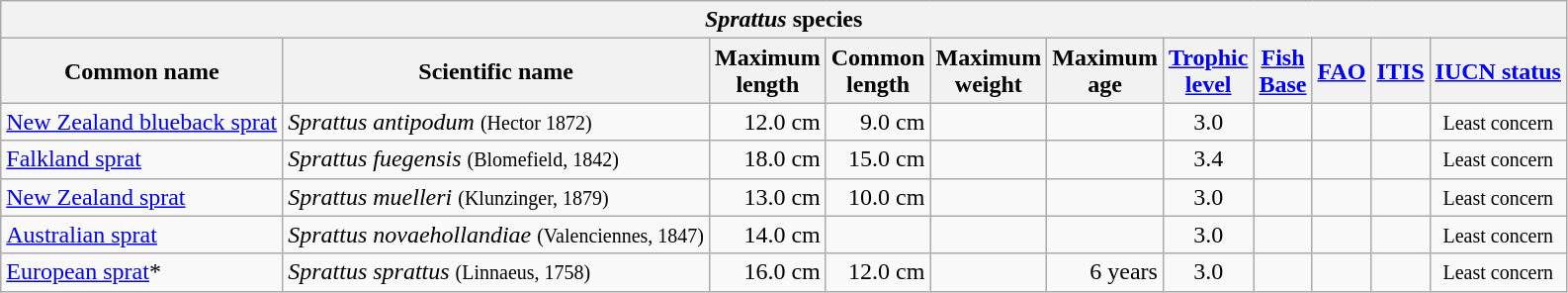<table class="wikitable collapsible">
<tr>
<th colspan="11"><em>Sprattus</em> species</th>
</tr>
<tr>
<th>Common name</th>
<th>Scientific name</th>
<th>Maximum<br>length</th>
<th>Common<br>length</th>
<th>Maximum<br>weight</th>
<th>Maximum<br>age</th>
<th><a href='#'>Trophic<br>level</a></th>
<th><a href='#'>Fish<br>Base</a></th>
<th><a href='#'>FAO</a></th>
<th><a href='#'>ITIS</a></th>
<th><a href='#'>IUCN status</a></th>
</tr>
<tr>
<td><a href='#'>New Zealand blueback sprat</a></td>
<td><em>Sprattus antipodum</em> <small>(Hector 1872)</small></td>
<td align="right">12.0 cm</td>
<td align="right">9.0 cm</td>
<td align="right"></td>
<td align="right"></td>
<td align="center">3.0</td>
<td align="center"></td>
<td align="center"></td>
<td align="center"></td>
<td align="center"> <small>Least concern</small></td>
</tr>
<tr>
<td><a href='#'>Falkland sprat</a></td>
<td><em>Sprattus fuegensis</em> <small>(Blomefield, 1842)</small></td>
<td align="right">18.0 cm</td>
<td align="right">15.0 cm</td>
<td align="right"></td>
<td align="right"></td>
<td align="center">3.4</td>
<td align="center"></td>
<td align="center"></td>
<td align="center"></td>
<td align="center"> <small>Least concern</small></td>
</tr>
<tr>
<td><a href='#'>New Zealand sprat</a></td>
<td><em>Sprattus muelleri</em> <small>(Klunzinger, 1879)</small></td>
<td align="right">13.0 cm</td>
<td align="right">10.0 cm</td>
<td align="right"></td>
<td align="right"></td>
<td align="center">3.0</td>
<td align="center"></td>
<td align="center"></td>
<td align="center"></td>
<td align="center"> <small>Least concern</small></td>
</tr>
<tr>
<td><a href='#'>Australian sprat</a></td>
<td><em>Sprattus novaehollandiae</em> <small>(Valenciennes, 1847)</small></td>
<td align="right">14.0 cm</td>
<td align="right"></td>
<td align="right"></td>
<td align="right"></td>
<td align="center">3.0</td>
<td align="center"></td>
<td align="center"></td>
<td align="center"></td>
<td align="center"> <small>Least concern</small></td>
</tr>
<tr>
<td><a href='#'>European sprat</a>*</td>
<td><em>Sprattus sprattus</em> <small>(Linnaeus, 1758)</small></td>
<td align="right">16.0 cm</td>
<td align="right">12.0 cm</td>
<td align="right"></td>
<td align="right">6 years</td>
<td align="center">3.0</td>
<td align="center"></td>
<td align="center"></td>
<td align="center"></td>
<td align="center"> <small>Least concern</small></td>
</tr>
</table>
